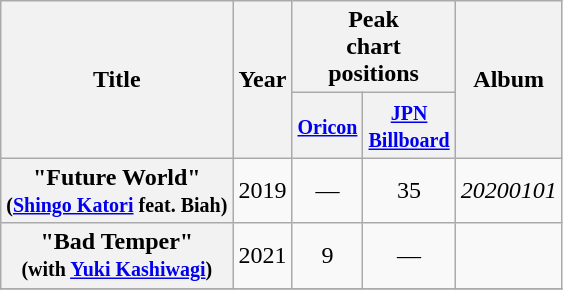<table class="wikitable plainrowheaders" style="text-align:center;">
<tr>
<th scope="col" rowspan="2">Title</th>
<th scope="col" rowspan="2">Year</th>
<th scope="col" colspan="2">Peak <br> chart <br> positions</th>
<th scope="col" rowspan="2">Album</th>
</tr>
<tr>
<th scope="col" colspan="1"><small><a href='#'>Oricon</a></small><br></th>
<th scope="col" colspan="1"><small><a href='#'>JPN<br>Billboard</a></small><br></th>
</tr>
<tr>
<th scope="row">"Future World"  <br><small>(<a href='#'>Shingo Katori</a> feat. Biah)</small></th>
<td rowspan="1">2019</td>
<td>—</td>
<td>35</td>
<td><em>20200101</em></td>
</tr>
<tr>
<th scope="row">"Bad Temper" <br><small>(with <a href='#'>Yuki Kashiwagi</a>)</small></th>
<td>2021</td>
<td>9</td>
<td>—</td>
<td></td>
</tr>
<tr>
</tr>
</table>
